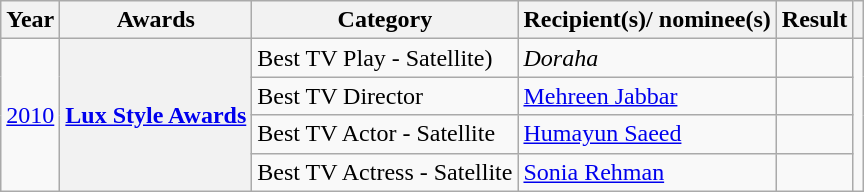<table class="wikitable plainrowheaders">
<tr>
<th>Year</th>
<th>Awards</th>
<th>Category</th>
<th>Recipient(s)/ nominee(s)</th>
<th>Result</th>
<th></th>
</tr>
<tr>
<td rowspan="4"><a href='#'>2010</a></td>
<th scope="row" rowspan="4"><a href='#'>Lux Style Awards</a></th>
<td>Best TV Play - Satellite)</td>
<td><em>Doraha</em></td>
<td></td>
<td rowspan="4"></td>
</tr>
<tr>
<td>Best TV Director</td>
<td><a href='#'>Mehreen Jabbar</a></td>
<td></td>
</tr>
<tr>
<td>Best TV Actor - Satellite</td>
<td><a href='#'>Humayun Saeed</a></td>
<td></td>
</tr>
<tr>
<td>Best TV Actress - Satellite</td>
<td><a href='#'>Sonia Rehman</a></td>
<td></td>
</tr>
</table>
